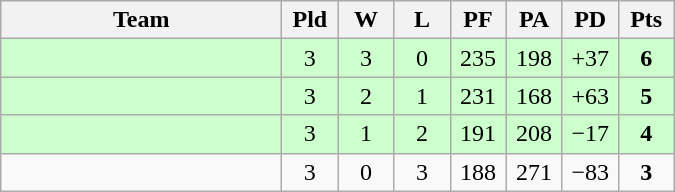<table class=wikitable style="text-align:center">
<tr>
<th width=180>Team</th>
<th width=30>Pld</th>
<th width=30>W</th>
<th width=30>L</th>
<th width=30>PF</th>
<th width=30>PA</th>
<th width=30>PD</th>
<th width=30>Pts</th>
</tr>
<tr align=center bgcolor="#ccffcc">
<td align=left></td>
<td>3</td>
<td>3</td>
<td>0</td>
<td>235</td>
<td>198</td>
<td>+37</td>
<td><strong>6</strong></td>
</tr>
<tr align=center bgcolor="#ccffcc">
<td align=left></td>
<td>3</td>
<td>2</td>
<td>1</td>
<td>231</td>
<td>168</td>
<td>+63</td>
<td><strong>5</strong></td>
</tr>
<tr align=center bgcolor="#ccffcc">
<td align=left></td>
<td>3</td>
<td>1</td>
<td>2</td>
<td>191</td>
<td>208</td>
<td>−17</td>
<td><strong>4</strong></td>
</tr>
<tr>
<td align=left></td>
<td>3</td>
<td>0</td>
<td>3</td>
<td>188</td>
<td>271</td>
<td>−83</td>
<td><strong>3</strong></td>
</tr>
</table>
